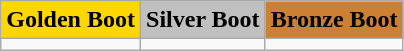<table class="wikitable">
<tr>
<th style="background:gold">Golden Boot</th>
<th style="background:silver">Silver Boot</th>
<th style="background:#CD7F32">Bronze Boot</th>
</tr>
<tr>
<td></td>
<td></td>
<td></td>
</tr>
</table>
